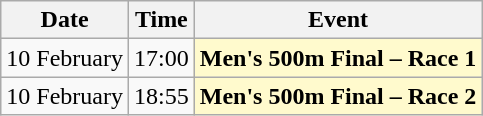<table class=wikitable>
<tr>
<th>Date</th>
<th>Time</th>
<th>Event</th>
</tr>
<tr>
<td>10 February</td>
<td>17:00</td>
<td style=background:lemonchiffon><strong>Men's 500m Final – Race 1</strong></td>
</tr>
<tr>
<td>10 February</td>
<td>18:55</td>
<td style=background:lemonchiffon><strong>Men's 500m Final – Race 2</strong></td>
</tr>
</table>
